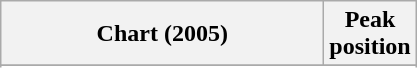<table class="wikitable sortable plainrowheaders" style="text-align:center">
<tr>
<th scope="col" style="width:13em;">Chart (2005)</th>
<th scope="col">Peak<br> position</th>
</tr>
<tr>
</tr>
<tr>
</tr>
</table>
